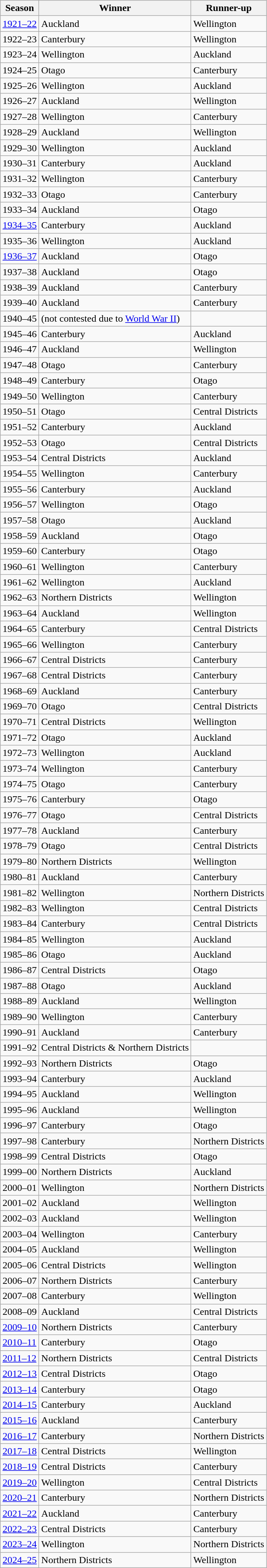<table class="wikitable sortable" }>
<tr>
<th>Season</th>
<th>Winner</th>
<th>Runner-up</th>
</tr>
<tr>
<td><a href='#'>1921–22</a></td>
<td>Auckland</td>
<td>Wellington</td>
</tr>
<tr>
<td>1922–23</td>
<td>Canterbury</td>
<td>Wellington</td>
</tr>
<tr>
<td>1923–24</td>
<td>Wellington</td>
<td>Auckland</td>
</tr>
<tr>
<td>1924–25</td>
<td>Otago</td>
<td>Canterbury</td>
</tr>
<tr>
<td>1925–26</td>
<td>Wellington</td>
<td>Auckland</td>
</tr>
<tr>
<td>1926–27</td>
<td>Auckland</td>
<td>Wellington</td>
</tr>
<tr>
<td>1927–28</td>
<td>Wellington</td>
<td>Canterbury</td>
</tr>
<tr>
<td>1928–29</td>
<td>Auckland</td>
<td>Wellington</td>
</tr>
<tr>
<td>1929–30</td>
<td>Wellington</td>
<td>Auckland</td>
</tr>
<tr>
<td>1930–31</td>
<td>Canterbury</td>
<td>Auckland</td>
</tr>
<tr>
<td>1931–32</td>
<td>Wellington</td>
<td>Canterbury</td>
</tr>
<tr>
<td>1932–33</td>
<td>Otago</td>
<td>Canterbury</td>
</tr>
<tr>
<td>1933–34</td>
<td>Auckland</td>
<td>Otago</td>
</tr>
<tr>
<td><a href='#'>1934–35</a></td>
<td>Canterbury</td>
<td>Auckland</td>
</tr>
<tr>
<td>1935–36</td>
<td>Wellington</td>
<td>Auckland</td>
</tr>
<tr>
<td><a href='#'>1936–37</a></td>
<td>Auckland</td>
<td>Otago</td>
</tr>
<tr>
<td>1937–38</td>
<td>Auckland</td>
<td>Otago</td>
</tr>
<tr>
<td>1938–39</td>
<td>Auckland</td>
<td>Canterbury</td>
</tr>
<tr>
<td>1939–40</td>
<td>Auckland</td>
<td>Canterbury</td>
</tr>
<tr>
<td>1940–45</td>
<td>(not contested due to <a href='#'>World War II</a>)</td>
<td></td>
</tr>
<tr>
<td>1945–46</td>
<td>Canterbury</td>
<td>Auckland</td>
</tr>
<tr>
<td>1946–47</td>
<td>Auckland</td>
<td>Wellington</td>
</tr>
<tr>
<td>1947–48</td>
<td>Otago</td>
<td>Canterbury</td>
</tr>
<tr>
<td>1948–49</td>
<td>Canterbury</td>
<td>Otago</td>
</tr>
<tr>
<td>1949–50</td>
<td>Wellington</td>
<td>Canterbury</td>
</tr>
<tr>
<td>1950–51</td>
<td>Otago</td>
<td>Central Districts</td>
</tr>
<tr>
<td>1951–52</td>
<td>Canterbury</td>
<td>Auckland</td>
</tr>
<tr>
<td>1952–53</td>
<td>Otago</td>
<td>Central Districts</td>
</tr>
<tr>
<td>1953–54</td>
<td>Central Districts</td>
<td>Auckland</td>
</tr>
<tr>
<td>1954–55</td>
<td>Wellington</td>
<td>Canterbury</td>
</tr>
<tr>
<td>1955–56</td>
<td>Canterbury</td>
<td>Auckland</td>
</tr>
<tr>
<td>1956–57</td>
<td>Wellington</td>
<td>Otago</td>
</tr>
<tr>
<td>1957–58</td>
<td>Otago</td>
<td>Auckland</td>
</tr>
<tr>
<td>1958–59</td>
<td>Auckland</td>
<td>Otago</td>
</tr>
<tr>
<td>1959–60</td>
<td>Canterbury</td>
<td>Otago</td>
</tr>
<tr>
<td>1960–61</td>
<td>Wellington</td>
<td>Canterbury</td>
</tr>
<tr>
<td>1961–62</td>
<td>Wellington</td>
<td>Auckland</td>
</tr>
<tr>
<td>1962–63</td>
<td>Northern Districts</td>
<td>Wellington</td>
</tr>
<tr>
<td>1963–64</td>
<td>Auckland</td>
<td>Wellington</td>
</tr>
<tr>
<td>1964–65</td>
<td>Canterbury</td>
<td>Central Districts</td>
</tr>
<tr>
<td>1965–66</td>
<td>Wellington</td>
<td>Canterbury</td>
</tr>
<tr>
<td>1966–67</td>
<td>Central Districts</td>
<td>Canterbury</td>
</tr>
<tr>
<td>1967–68</td>
<td>Central Districts</td>
<td>Canterbury</td>
</tr>
<tr>
<td>1968–69</td>
<td>Auckland</td>
<td>Canterbury</td>
</tr>
<tr>
<td>1969–70</td>
<td>Otago</td>
<td>Central Districts</td>
</tr>
<tr>
<td>1970–71</td>
<td>Central Districts</td>
<td>Wellington</td>
</tr>
<tr>
<td>1971–72</td>
<td>Otago</td>
<td>Auckland</td>
</tr>
<tr>
<td>1972–73</td>
<td>Wellington</td>
<td>Auckland</td>
</tr>
<tr>
<td>1973–74</td>
<td>Wellington</td>
<td>Canterbury</td>
</tr>
<tr>
<td>1974–75</td>
<td>Otago</td>
<td>Canterbury</td>
</tr>
<tr>
<td>1975–76</td>
<td>Canterbury</td>
<td>Otago</td>
</tr>
<tr>
<td>1976–77</td>
<td>Otago</td>
<td>Central Districts</td>
</tr>
<tr>
<td>1977–78</td>
<td>Auckland</td>
<td>Canterbury</td>
</tr>
<tr>
<td>1978–79</td>
<td>Otago</td>
<td>Central Districts</td>
</tr>
<tr>
<td>1979–80</td>
<td>Northern Districts</td>
<td>Wellington</td>
</tr>
<tr>
<td>1980–81</td>
<td>Auckland</td>
<td>Canterbury</td>
</tr>
<tr>
<td>1981–82</td>
<td>Wellington</td>
<td>Northern Districts</td>
</tr>
<tr>
<td>1982–83</td>
<td>Wellington</td>
<td>Central Districts</td>
</tr>
<tr>
<td>1983–84</td>
<td>Canterbury</td>
<td>Central Districts</td>
</tr>
<tr>
<td>1984–85</td>
<td>Wellington</td>
<td>Auckland</td>
</tr>
<tr>
<td>1985–86</td>
<td>Otago</td>
<td>Auckland</td>
</tr>
<tr>
<td>1986–87</td>
<td>Central Districts</td>
<td>Otago</td>
</tr>
<tr>
<td>1987–88</td>
<td>Otago</td>
<td>Auckland</td>
</tr>
<tr>
<td>1988–89</td>
<td>Auckland</td>
<td>Wellington</td>
</tr>
<tr>
<td>1989–90</td>
<td>Wellington</td>
<td>Canterbury</td>
</tr>
<tr>
<td>1990–91</td>
<td>Auckland</td>
<td>Canterbury</td>
</tr>
<tr>
<td>1991–92</td>
<td>Central Districts & Northern Districts</td>
<td></td>
</tr>
<tr>
<td>1992–93</td>
<td>Northern Districts</td>
<td>Otago</td>
</tr>
<tr>
<td>1993–94</td>
<td>Canterbury</td>
<td>Auckland</td>
</tr>
<tr>
<td>1994–95</td>
<td>Auckland</td>
<td>Wellington</td>
</tr>
<tr>
<td>1995–96</td>
<td>Auckland</td>
<td>Wellington</td>
</tr>
<tr>
<td>1996–97</td>
<td>Canterbury</td>
<td>Otago</td>
</tr>
<tr>
<td>1997–98</td>
<td>Canterbury</td>
<td>Northern Districts</td>
</tr>
<tr>
<td>1998–99</td>
<td>Central Districts</td>
<td>Otago</td>
</tr>
<tr>
<td>1999–00</td>
<td>Northern Districts</td>
<td>Auckland</td>
</tr>
<tr>
<td>2000–01</td>
<td>Wellington</td>
<td>Northern Districts</td>
</tr>
<tr>
<td>2001–02</td>
<td>Auckland</td>
<td>Wellington</td>
</tr>
<tr>
<td>2002–03</td>
<td>Auckland</td>
<td>Wellington</td>
</tr>
<tr>
<td>2003–04</td>
<td>Wellington</td>
<td>Canterbury</td>
</tr>
<tr>
<td>2004–05</td>
<td>Auckland</td>
<td>Wellington</td>
</tr>
<tr>
<td>2005–06</td>
<td>Central Districts</td>
<td>Wellington</td>
</tr>
<tr>
<td>2006–07</td>
<td>Northern Districts</td>
<td>Canterbury</td>
</tr>
<tr>
<td>2007–08</td>
<td>Canterbury</td>
<td>Wellington</td>
</tr>
<tr>
<td>2008–09</td>
<td>Auckland</td>
<td>Central Districts</td>
</tr>
<tr>
<td><a href='#'>2009–10</a></td>
<td>Northern Districts</td>
<td>Canterbury</td>
</tr>
<tr>
<td><a href='#'>2010–11</a></td>
<td>Canterbury</td>
<td>Otago</td>
</tr>
<tr>
<td><a href='#'>2011–12</a></td>
<td>Northern Districts</td>
<td>Central Districts</td>
</tr>
<tr>
<td><a href='#'>2012–13</a></td>
<td>Central Districts</td>
<td>Otago</td>
</tr>
<tr>
<td><a href='#'>2013–14</a></td>
<td>Canterbury</td>
<td>Otago</td>
</tr>
<tr>
<td><a href='#'>2014–15</a></td>
<td>Canterbury</td>
<td>Auckland</td>
</tr>
<tr>
<td><a href='#'>2015–16</a></td>
<td>Auckland</td>
<td>Canterbury</td>
</tr>
<tr>
<td><a href='#'>2016–17</a></td>
<td>Canterbury</td>
<td>Northern Districts</td>
</tr>
<tr>
<td><a href='#'>2017–18</a></td>
<td>Central Districts</td>
<td>Wellington</td>
</tr>
<tr>
<td><a href='#'>2018–19</a></td>
<td>Central Districts</td>
<td>Canterbury</td>
</tr>
<tr>
<td><a href='#'>2019–20</a></td>
<td>Wellington</td>
<td>Central Districts</td>
</tr>
<tr>
<td><a href='#'>2020–21</a></td>
<td>Canterbury</td>
<td>Northern Districts</td>
</tr>
<tr>
<td><a href='#'>2021–22</a></td>
<td>Auckland</td>
<td>Canterbury</td>
</tr>
<tr>
<td><a href='#'>2022–23</a></td>
<td>Central Districts</td>
<td>Canterbury</td>
</tr>
<tr>
<td><a href='#'>2023–24</a></td>
<td>Wellington</td>
<td>Northern Districts</td>
</tr>
<tr>
<td><a href='#'>2024–25</a></td>
<td>Northern Districts</td>
<td>Wellington</td>
</tr>
</table>
